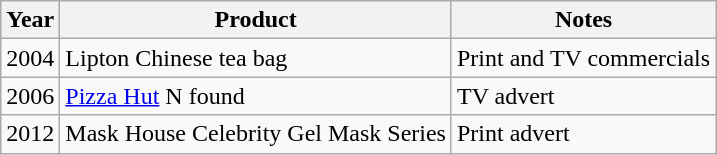<table class="wikitable">
<tr>
<th>Year</th>
<th>Product</th>
<th>Notes</th>
</tr>
<tr>
<td>2004</td>
<td>Lipton Chinese tea bag</td>
<td>Print and TV commercials</td>
</tr>
<tr>
<td>2006</td>
<td><a href='#'>Pizza Hut</a> N found</td>
<td>TV advert</td>
</tr>
<tr>
<td>2012</td>
<td>Mask House Celebrity Gel Mask Series</td>
<td>Print advert</td>
</tr>
</table>
